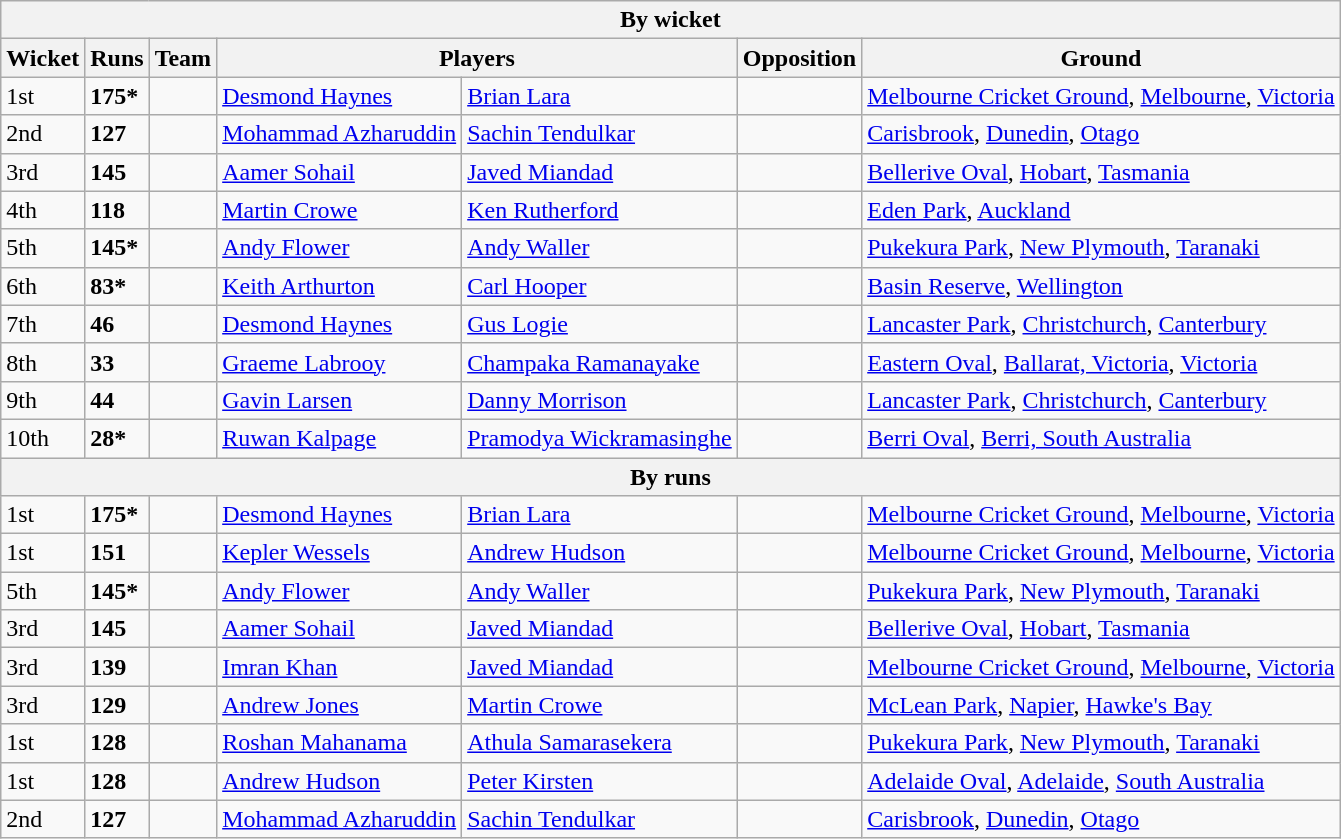<table class="wikitable">
<tr>
<th colspan="7">By wicket</th>
</tr>
<tr>
<th>Wicket</th>
<th>Runs</th>
<th>Team</th>
<th colspan="2">Players</th>
<th>Opposition</th>
<th>Ground</th>
</tr>
<tr>
<td>1st</td>
<td><strong>175*</strong></td>
<td></td>
<td><a href='#'>Desmond Haynes</a></td>
<td><a href='#'>Brian Lara</a></td>
<td></td>
<td><a href='#'>Melbourne Cricket Ground</a>, <a href='#'>Melbourne</a>, <a href='#'>Victoria</a></td>
</tr>
<tr>
<td>2nd</td>
<td><strong>127</strong></td>
<td></td>
<td><a href='#'>Mohammad Azharuddin</a></td>
<td><a href='#'>Sachin Tendulkar</a></td>
<td></td>
<td><a href='#'>Carisbrook</a>, <a href='#'>Dunedin</a>, <a href='#'>Otago</a></td>
</tr>
<tr>
<td>3rd</td>
<td><strong>145</strong></td>
<td></td>
<td><a href='#'>Aamer Sohail</a></td>
<td><a href='#'>Javed Miandad</a></td>
<td></td>
<td><a href='#'>Bellerive Oval</a>, <a href='#'>Hobart</a>, <a href='#'>Tasmania</a></td>
</tr>
<tr>
<td>4th</td>
<td><strong>118</strong></td>
<td></td>
<td><a href='#'>Martin Crowe</a></td>
<td><a href='#'>Ken Rutherford</a></td>
<td></td>
<td><a href='#'>Eden Park</a>, <a href='#'>Auckland</a></td>
</tr>
<tr>
<td>5th</td>
<td><strong>145*</strong></td>
<td></td>
<td><a href='#'>Andy Flower</a></td>
<td><a href='#'>Andy Waller</a></td>
<td></td>
<td><a href='#'>Pukekura Park</a>, <a href='#'>New Plymouth</a>, <a href='#'>Taranaki</a></td>
</tr>
<tr>
<td>6th</td>
<td><strong>83*</strong></td>
<td></td>
<td><a href='#'>Keith Arthurton</a></td>
<td><a href='#'>Carl Hooper</a></td>
<td></td>
<td><a href='#'>Basin Reserve</a>, <a href='#'>Wellington</a></td>
</tr>
<tr>
<td>7th</td>
<td><strong>46</strong></td>
<td></td>
<td><a href='#'>Desmond Haynes</a></td>
<td><a href='#'>Gus Logie</a></td>
<td></td>
<td><a href='#'>Lancaster Park</a>, <a href='#'>Christchurch</a>, <a href='#'>Canterbury</a></td>
</tr>
<tr>
<td>8th</td>
<td><strong>33</strong></td>
<td></td>
<td><a href='#'>Graeme Labrooy</a></td>
<td><a href='#'>Champaka Ramanayake</a></td>
<td></td>
<td><a href='#'>Eastern Oval</a>, <a href='#'>Ballarat, Victoria</a>, <a href='#'>Victoria</a></td>
</tr>
<tr>
<td>9th</td>
<td><strong>44</strong></td>
<td></td>
<td><a href='#'>Gavin Larsen</a></td>
<td><a href='#'>Danny Morrison</a></td>
<td></td>
<td><a href='#'>Lancaster Park</a>, <a href='#'>Christchurch</a>, <a href='#'>Canterbury</a></td>
</tr>
<tr>
<td>10th</td>
<td><strong>28*</strong></td>
<td></td>
<td><a href='#'>Ruwan Kalpage</a></td>
<td><a href='#'>Pramodya Wickramasinghe</a></td>
<td></td>
<td><a href='#'>Berri Oval</a>, <a href='#'>Berri, South Australia</a></td>
</tr>
<tr>
<th colspan="7">By runs</th>
</tr>
<tr>
<td>1st</td>
<td><strong>175*</strong></td>
<td></td>
<td><a href='#'>Desmond Haynes</a></td>
<td><a href='#'>Brian Lara</a></td>
<td></td>
<td><a href='#'>Melbourne Cricket Ground</a>, <a href='#'>Melbourne</a>, <a href='#'>Victoria</a></td>
</tr>
<tr>
<td>1st</td>
<td><strong>151</strong></td>
<td></td>
<td><a href='#'>Kepler Wessels</a></td>
<td><a href='#'>Andrew Hudson</a></td>
<td></td>
<td><a href='#'>Melbourne Cricket Ground</a>, <a href='#'>Melbourne</a>, <a href='#'>Victoria</a></td>
</tr>
<tr>
<td>5th</td>
<td><strong>145*</strong></td>
<td></td>
<td><a href='#'>Andy Flower</a></td>
<td><a href='#'>Andy Waller</a></td>
<td></td>
<td><a href='#'>Pukekura Park</a>, <a href='#'>New Plymouth</a>, <a href='#'>Taranaki</a></td>
</tr>
<tr>
<td>3rd</td>
<td><strong>145</strong></td>
<td></td>
<td><a href='#'>Aamer Sohail</a></td>
<td><a href='#'>Javed Miandad</a></td>
<td></td>
<td><a href='#'>Bellerive Oval</a>, <a href='#'>Hobart</a>, <a href='#'>Tasmania</a></td>
</tr>
<tr>
<td>3rd</td>
<td><strong>139</strong></td>
<td></td>
<td><a href='#'>Imran Khan</a></td>
<td><a href='#'>Javed Miandad</a></td>
<td></td>
<td><a href='#'>Melbourne Cricket Ground</a>, <a href='#'>Melbourne</a>, <a href='#'>Victoria</a></td>
</tr>
<tr>
<td>3rd</td>
<td><strong>129</strong></td>
<td></td>
<td><a href='#'>Andrew Jones</a></td>
<td><a href='#'>Martin Crowe</a></td>
<td></td>
<td><a href='#'>McLean Park</a>, <a href='#'>Napier</a>, <a href='#'>Hawke's Bay</a></td>
</tr>
<tr>
<td>1st</td>
<td><strong>128</strong></td>
<td></td>
<td><a href='#'>Roshan Mahanama</a></td>
<td><a href='#'>Athula Samarasekera</a></td>
<td></td>
<td><a href='#'>Pukekura Park</a>, <a href='#'>New Plymouth</a>, <a href='#'>Taranaki</a></td>
</tr>
<tr>
<td>1st</td>
<td><strong>128</strong></td>
<td></td>
<td><a href='#'>Andrew Hudson</a></td>
<td><a href='#'>Peter Kirsten</a></td>
<td></td>
<td><a href='#'>Adelaide Oval</a>, <a href='#'>Adelaide</a>, <a href='#'>South Australia</a></td>
</tr>
<tr>
<td>2nd</td>
<td><strong>127</strong></td>
<td></td>
<td><a href='#'>Mohammad Azharuddin</a></td>
<td><a href='#'>Sachin Tendulkar</a></td>
<td></td>
<td><a href='#'>Carisbrook</a>, <a href='#'>Dunedin</a>, <a href='#'>Otago</a></td>
</tr>
</table>
